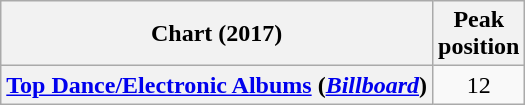<table class="wikitable sortable plainrowheaders" style="text-align:center">
<tr>
<th scope="col">Chart (2017)</th>
<th scope="col">Peak<br> position</th>
</tr>
<tr>
<th scope="row"><a href='#'>Top Dance/Electronic Albums</a> (<em><a href='#'>Billboard</a></em>)</th>
<td>12</td>
</tr>
</table>
